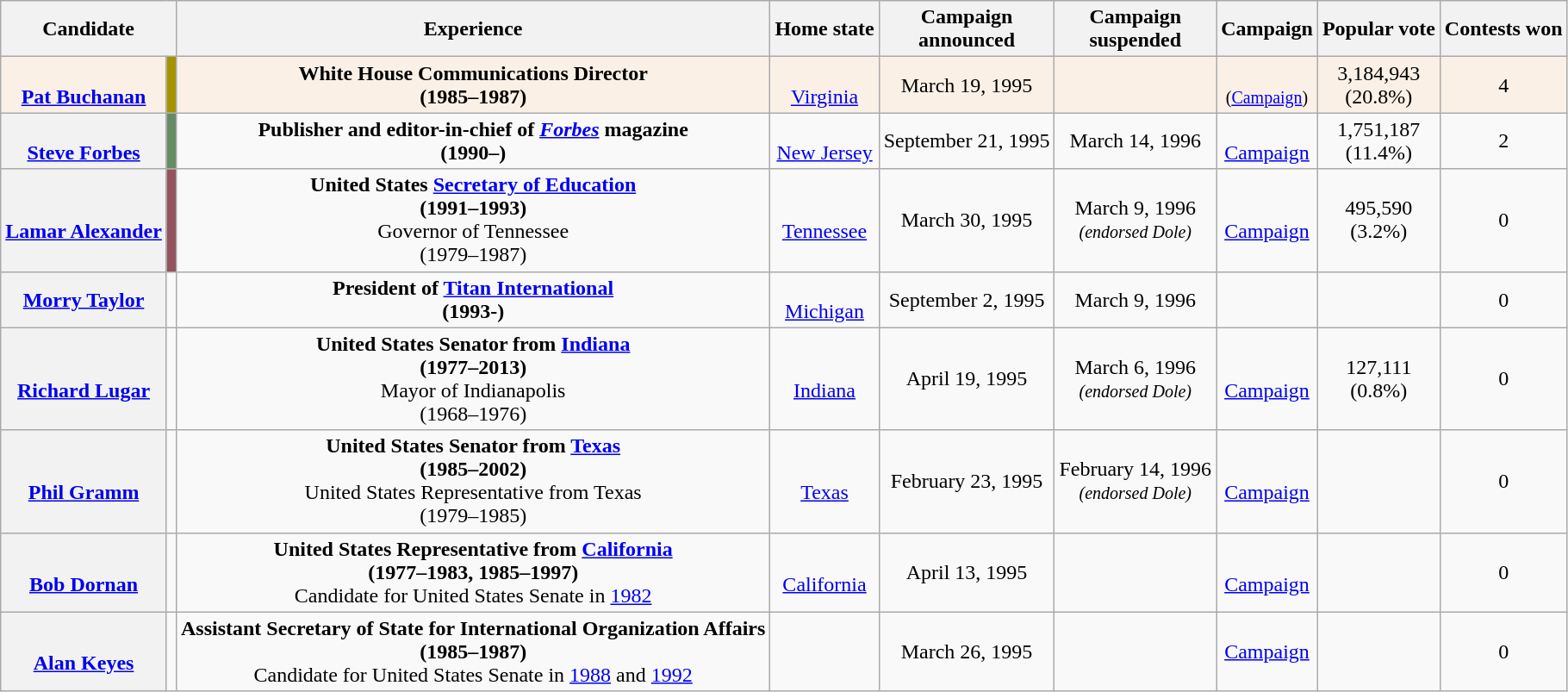<table class="wikitable sortable" style="text-align:center">
<tr>
<th colspan="2">Candidate</th>
<th class="unsortable">Experience</th>
<th>Home state</th>
<th>Campaign<br>announced</th>
<th>Campaign <br>suspended</th>
<th data-sort-type="date">Campaign</th>
<th>Popular vote</th>
<th>Contests won</th>
</tr>
<tr style="background:linen;">
<th style="background:linen;" scope="row" data-sort-=""><br><a href='#'>Pat Buchanan</a></th>
<td style="background:#a59400;"></td>
<td><strong>White House Communications Director<br>(1985–1987)</strong></td>
<td><br><a href='#'>Virginia</a></td>
<td>March 19, 1995</td>
<td></td>
<td data-sort-value="0"><br><small>(<a href='#'>Campaign</a>)</small></td>
<td data-sort-value="3,184,943">3,184,943<br>(20.8%)</td>
<td data-sort-value="4">4</td>
</tr>
<tr>
<th><br><a href='#'>Steve Forbes</a></th>
<td style="background:#668c63;"></td>
<td><strong>Publisher and editor-in-chief of <em><a href='#'>Forbes</a></em> magazine<br>(1990–)</strong></td>
<td><br><a href='#'>New Jersey</a></td>
<td>September 21, 1995</td>
<td>March 14, 1996</td>
<td><br><a href='#'>Campaign</a></td>
<td data-sort-value="1,751,187">1,751,187<br>(11.4%)</td>
<td data-sort-value="2">2</td>
</tr>
<tr>
<th><br><a href='#'>Lamar Alexander</a></th>
<td style="background:#93535d;"></td>
<td><strong>United States <a href='#'>Secretary of Education</a><br>(1991–1993)</strong><br>Governor of Tennessee<br>(1979–1987)</td>
<td><br><a href='#'>Tennessee</a></td>
<td>March 30, 1995</td>
<td>March 9, 1996<br><em><small>(endorsed Dole)</small></em></td>
<td><br><a href='#'>Campaign</a></td>
<td data-sort-value="495,590">495,590<br>(3.2%)</td>
<td data-sort-value="0">0</td>
</tr>
<tr>
<th><a href='#'>Morry Taylor</a></th>
<td></td>
<td><strong>President of <a href='#'>Titan International</a><br>(1993-)</strong></td>
<td><br><a href='#'>Michigan</a></td>
<td>September 2, 1995</td>
<td>March 9, 1996</td>
<td></td>
<td></td>
<td>0</td>
</tr>
<tr>
<th><br><a href='#'>Richard Lugar</a></th>
<td></td>
<td><strong>United States Senator from <a href='#'>Indiana</a><br>(1977–2013)</strong><br>Mayor of Indianapolis<br>(1968–1976)</td>
<td><br><a href='#'>Indiana</a></td>
<td>April 19, 1995</td>
<td>March 6, 1996<br><em><small>(endorsed Dole)</small></em></td>
<td><br><a href='#'>Campaign</a></td>
<td data-sort-value="127,111">127,111<br>(0.8%)</td>
<td data-sort-value="0">0</td>
</tr>
<tr>
<th><br><a href='#'>Phil Gramm</a></th>
<td></td>
<td><strong>United States Senator from <a href='#'>Texas</a><br>(1985–2002)</strong><br>United States Representative from Texas<br>(1979–1985)</td>
<td><br><a href='#'>Texas</a></td>
<td>February 23, 1995</td>
<td>February 14, 1996<br><em><small>(endorsed Dole)</small></em></td>
<td><br><a href='#'>Campaign</a></td>
<td></td>
<td>0</td>
</tr>
<tr>
<th><br><a href='#'>Bob Dornan</a></th>
<td></td>
<td><strong>United States Representative from <a href='#'>California</a><br>(1977–1983, 1985–1997)</strong><br>Candidate for United States Senate in <a href='#'>1982</a></td>
<td><br><a href='#'>California</a></td>
<td>April 13, 1995</td>
<td></td>
<td><br><a href='#'>Campaign</a></td>
<td></td>
<td>0</td>
</tr>
<tr>
<th><br><a href='#'>Alan Keyes</a></th>
<td></td>
<td><strong>Assistant Secretary of State for International Organization Affairs<br>(1985–1987)</strong><br>Candidate for United States Senate in <a href='#'>1988</a> and <a href='#'>1992</a></td>
<td></td>
<td>March 26, 1995</td>
<td></td>
<td><a href='#'>Campaign</a></td>
<td></td>
<td>0</td>
</tr>
</table>
